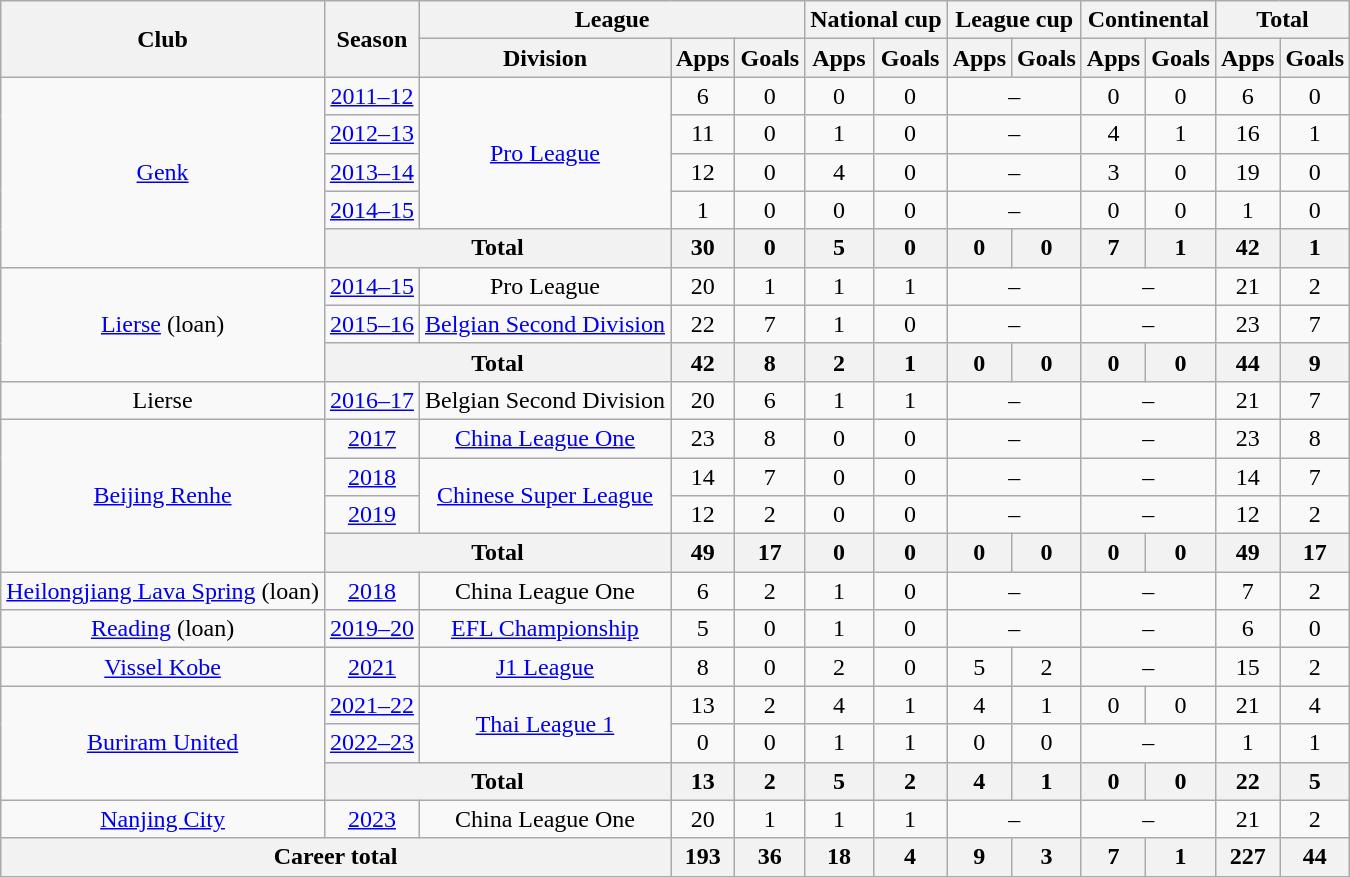<table class="wikitable" style="text-align:center">
<tr>
<th rowspan="2">Club</th>
<th rowspan="2">Season</th>
<th colspan="3">League</th>
<th colspan="2">National cup</th>
<th colspan="2">League cup</th>
<th colspan="2">Continental</th>
<th colspan="2">Total</th>
</tr>
<tr>
<th>Division</th>
<th>Apps</th>
<th>Goals</th>
<th>Apps</th>
<th>Goals</th>
<th>Apps</th>
<th>Goals</th>
<th>Apps</th>
<th>Goals</th>
<th>Apps</th>
<th>Goals</th>
</tr>
<tr>
<td rowspan="5"><a href='#'>Genk</a></td>
<td><a href='#'>2011–12</a></td>
<td rowspan="4"><a href='#'>Pro League</a></td>
<td>6</td>
<td>0</td>
<td>0</td>
<td>0</td>
<td colspan="2">–</td>
<td>0</td>
<td>0</td>
<td>6</td>
<td>0</td>
</tr>
<tr>
<td><a href='#'>2012–13</a></td>
<td>11</td>
<td>0</td>
<td>1</td>
<td>0</td>
<td colspan="2">–</td>
<td>4</td>
<td>1</td>
<td>16</td>
<td>1</td>
</tr>
<tr>
<td><a href='#'>2013–14</a></td>
<td>12</td>
<td>0</td>
<td>4</td>
<td>0</td>
<td colspan="2">–</td>
<td>3</td>
<td>0</td>
<td>19</td>
<td>0</td>
</tr>
<tr>
<td><a href='#'>2014–15</a></td>
<td>1</td>
<td>0</td>
<td>0</td>
<td>0</td>
<td colspan="2">–</td>
<td>0</td>
<td>0</td>
<td>1</td>
<td>0</td>
</tr>
<tr>
<th colspan="2">Total</th>
<th>30</th>
<th>0</th>
<th>5</th>
<th>0</th>
<th>0</th>
<th>0</th>
<th>7</th>
<th>1</th>
<th>42</th>
<th>1</th>
</tr>
<tr>
<td rowspan="3"><a href='#'>Lierse</a> (loan)</td>
<td><a href='#'>2014–15</a></td>
<td>Pro League</td>
<td>20</td>
<td>1</td>
<td>1</td>
<td>1</td>
<td colspan="2">–</td>
<td colspan="2">–</td>
<td>21</td>
<td>2</td>
</tr>
<tr>
<td><a href='#'>2015–16</a></td>
<td><a href='#'>Belgian Second Division</a></td>
<td>22</td>
<td>7</td>
<td>1</td>
<td>0</td>
<td colspan="2">–</td>
<td colspan="2">–</td>
<td>23</td>
<td>7</td>
</tr>
<tr>
<th colspan="2">Total</th>
<th>42</th>
<th>8</th>
<th>2</th>
<th>1</th>
<th>0</th>
<th>0</th>
<th>0</th>
<th>0</th>
<th>44</th>
<th>9</th>
</tr>
<tr>
<td>Lierse</td>
<td><a href='#'>2016–17</a></td>
<td>Belgian Second Division</td>
<td>20</td>
<td>6</td>
<td>1</td>
<td>1</td>
<td colspan="2">–</td>
<td colspan="2">–</td>
<td>21</td>
<td>7</td>
</tr>
<tr>
<td rowspan="4"><a href='#'>Beijing Renhe</a></td>
<td><a href='#'>2017</a></td>
<td><a href='#'>China League One</a></td>
<td>23</td>
<td>8</td>
<td>0</td>
<td>0</td>
<td colspan="2">–</td>
<td colspan="2">–</td>
<td>23</td>
<td>8</td>
</tr>
<tr>
<td><a href='#'>2018</a></td>
<td rowspan="2"><a href='#'>Chinese Super League</a></td>
<td>14</td>
<td>7</td>
<td>0</td>
<td>0</td>
<td colspan="2">–</td>
<td colspan="2">–</td>
<td>14</td>
<td>7</td>
</tr>
<tr>
<td><a href='#'>2019</a></td>
<td>12</td>
<td>2</td>
<td>0</td>
<td>0</td>
<td colspan="2">–</td>
<td colspan="2">–</td>
<td>12</td>
<td>2</td>
</tr>
<tr>
<th colspan="2">Total</th>
<th>49</th>
<th>17</th>
<th>0</th>
<th>0</th>
<th>0</th>
<th>0</th>
<th>0</th>
<th>0</th>
<th>49</th>
<th>17</th>
</tr>
<tr>
<td><a href='#'>Heilongjiang Lava Spring</a> (loan)</td>
<td><a href='#'>2018</a></td>
<td>China League One</td>
<td>6</td>
<td>2</td>
<td>1</td>
<td>0</td>
<td colspan="2">–</td>
<td colspan="2">–</td>
<td>7</td>
<td>2</td>
</tr>
<tr>
<td><a href='#'>Reading</a> (loan)</td>
<td><a href='#'>2019–20</a></td>
<td><a href='#'>EFL Championship</a></td>
<td>5</td>
<td>0</td>
<td>1</td>
<td>0</td>
<td colspan="2">–</td>
<td colspan="2">–</td>
<td>6</td>
<td>0</td>
</tr>
<tr>
<td><a href='#'>Vissel Kobe</a></td>
<td><a href='#'>2021</a></td>
<td><a href='#'>J1 League</a></td>
<td>8</td>
<td>0</td>
<td>2</td>
<td>0</td>
<td>5</td>
<td>2</td>
<td colspan="2">–</td>
<td>15</td>
<td>2</td>
</tr>
<tr>
<td rowspan="3"><a href='#'>Buriram United</a></td>
<td><a href='#'>2021–22</a></td>
<td rowspan="2"><a href='#'>Thai League 1</a></td>
<td>13</td>
<td>2</td>
<td>4</td>
<td>1</td>
<td>4</td>
<td>1</td>
<td>0</td>
<td>0</td>
<td>21</td>
<td>4</td>
</tr>
<tr>
<td><a href='#'>2022–23</a></td>
<td>0</td>
<td>0</td>
<td>1</td>
<td>1</td>
<td>0</td>
<td>0</td>
<td colspan="2">–</td>
<td>1</td>
<td>1</td>
</tr>
<tr>
<th colspan="2">Total</th>
<th>13</th>
<th>2</th>
<th>5</th>
<th>2</th>
<th>4</th>
<th>1</th>
<th>0</th>
<th>0</th>
<th>22</th>
<th>5</th>
</tr>
<tr>
<td><a href='#'>Nanjing City</a></td>
<td><a href='#'>2023</a></td>
<td>China League One</td>
<td>20</td>
<td>1</td>
<td>1</td>
<td>1</td>
<td colspan="2">–</td>
<td colspan="2">–</td>
<td>21</td>
<td>2</td>
</tr>
<tr>
<th colspan="3">Career total</th>
<th>193</th>
<th>36</th>
<th>18</th>
<th>4</th>
<th>9</th>
<th>3</th>
<th>7</th>
<th>1</th>
<th>227</th>
<th>44</th>
</tr>
</table>
